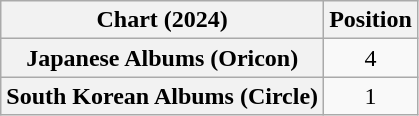<table class="wikitable sortable plainrowheaders" style="text-align:center">
<tr>
<th scope="col">Chart (2024)</th>
<th scope="col">Position</th>
</tr>
<tr>
<th scope="row">Japanese Albums (Oricon)</th>
<td>4</td>
</tr>
<tr>
<th scope="row">South Korean Albums (Circle)</th>
<td>1</td>
</tr>
</table>
